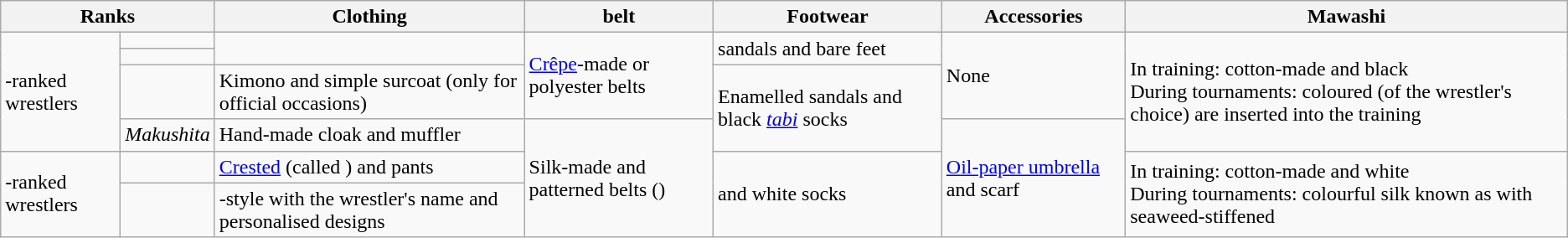<table class="wikitable">
<tr>
<th colspan="2">Ranks</th>
<th>Clothing</th>
<th> belt</th>
<th>Footwear</th>
<th>Accessories</th>
<th>Mawashi</th>
</tr>
<tr>
<td rowspan="4">-ranked wrestlers</td>
<td></td>
<td rowspan="2"></td>
<td rowspan="3"><a href='#'>Crêpe</a>-made or polyester  belts</td>
<td rowspan="2"> sandals and bare feet</td>
<td rowspan="3">None</td>
<td rowspan="4">In training: cotton-made and black<br>During tournaments: coloured  (of the wrestler's choice) are inserted into the training </td>
</tr>
<tr>
<td></td>
</tr>
<tr>
<td></td>
<td>Kimono and simple  surcoat (only for official occasions)</td>
<td rowspan="2">Enamelled  sandals and black <em><a href='#'>tabi</a></em> socks</td>
</tr>
<tr>
<td><em>Makushita</em></td>
<td>Hand-made cloak and muffler</td>
<td rowspan="3">Silk-made and patterned belts ()</td>
<td rowspan="3"><a href='#'>Oil-paper umbrella</a> and scarf</td>
</tr>
<tr>
<td rowspan="2">-ranked wrestlers</td>
<td></td>
<td><a href='#'>Crested</a>  (called ) and  pants</td>
<td rowspan="2"> and white  socks</td>
<td rowspan="2">In training: cotton-made and white<br>During tournaments: colourful silk  known as  with seaweed-stiffened </td>
</tr>
<tr>
<td></td>
<td>-style  with the wrestler's name and personalised designs</td>
</tr>
</table>
